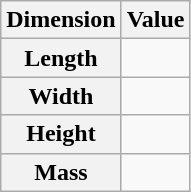<table class="wikitable">
<tr>
<th>Dimension</th>
<th>Value</th>
</tr>
<tr>
<th>Length</th>
<td></td>
</tr>
<tr>
<th>Width</th>
<td></td>
</tr>
<tr>
<th>Height</th>
<td></td>
</tr>
<tr>
<th>Mass</th>
<td></td>
</tr>
</table>
